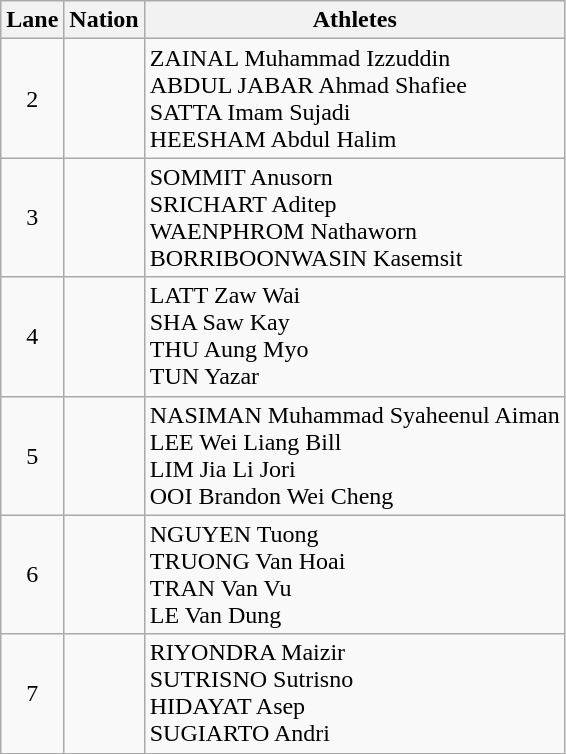<table class="wikitable sortable" style="text-align:center">
<tr>
<th>Lane</th>
<th>Nation</th>
<th>Athletes</th>
</tr>
<tr>
<td>2</td>
<td align=left></td>
<td align=left>ZAINAL Muhammad Izzuddin <br> ABDUL JABAR Ahmad Shafiee <br> SATTA Imam Sujadi <br> HEESHAM Abdul Halim</td>
</tr>
<tr>
<td>3</td>
<td align=left></td>
<td align=left>SOMMIT Anusorn <br> SRICHART Aditep <br> WAENPHROM Nathaworn <br> BORRIBOONWASIN Kasemsit</td>
</tr>
<tr>
<td>4</td>
<td align=left></td>
<td align=left>LATT Zaw Wai <br> SHA Saw Kay <br> THU Aung Myo <br> TUN Yazar</td>
</tr>
<tr>
<td>5</td>
<td align=left></td>
<td align=left>NASIMAN Muhammad Syaheenul Aiman <br> LEE Wei Liang Bill <br> LIM Jia Li Jori <br> OOI Brandon Wei Cheng</td>
</tr>
<tr>
<td>6</td>
<td align=left></td>
<td align=left>NGUYEN Tuong <br> TRUONG Van Hoai <br> TRAN Van Vu <br> LE Van Dung</td>
</tr>
<tr>
<td>7</td>
<td align=left></td>
<td align=left>RIYONDRA Maizir <br> SUTRISNO Sutrisno <br> HIDAYAT Asep <br> SUGIARTO Andri</td>
</tr>
</table>
